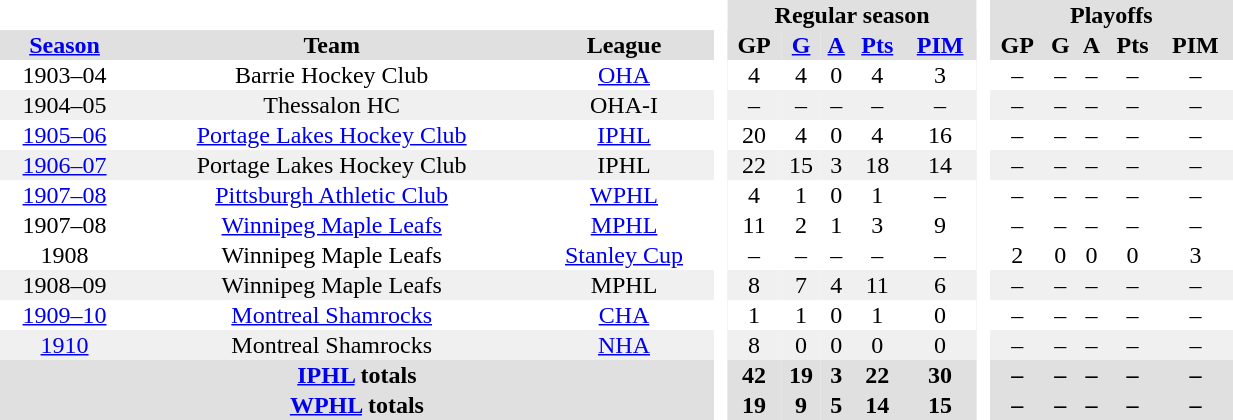<table BORDER="0" CELLPADDING="1" CELLSPACING="0" width="65%" style="text-align:center">
<tr bgcolor="#e0e0e0">
<th colspan="3" bgcolor="#ffffff"> </th>
<th rowspan="99" bgcolor="#ffffff"> </th>
<th colspan="5">Regular season</th>
<th rowspan="99" bgcolor="#ffffff"> </th>
<th colspan="5">Playoffs</th>
</tr>
<tr bgcolor="#e0e0e0">
<th><a href='#'>Season</a></th>
<th>Team</th>
<th>League</th>
<th>GP</th>
<th><a href='#'>G</a></th>
<th><a href='#'>A</a></th>
<th><a href='#'>Pts</a></th>
<th><a href='#'>PIM</a></th>
<th>GP</th>
<th>G</th>
<th>A</th>
<th>Pts</th>
<th>PIM</th>
</tr>
<tr ALIGN="center">
<td>1903–04</td>
<td>Barrie Hockey Club</td>
<td><a href='#'>OHA</a></td>
<td>4</td>
<td>4</td>
<td>0</td>
<td>4</td>
<td>3</td>
<td>–</td>
<td>–</td>
<td>–</td>
<td>–</td>
<td>–</td>
</tr>
<tr ALIGN="center" bgcolor="#f0f0f0">
<td>1904–05</td>
<td>Thessalon HC</td>
<td>OHA-I</td>
<td>–</td>
<td>–</td>
<td>–</td>
<td>–</td>
<td>–</td>
<td>–</td>
<td>–</td>
<td>–</td>
<td>–</td>
<td>–</td>
</tr>
<tr ALIGN="center">
<td><a href='#'>1905–06</a></td>
<td><a href='#'>Portage Lakes Hockey Club</a></td>
<td><a href='#'>IPHL</a></td>
<td>20</td>
<td>4</td>
<td>0</td>
<td>4</td>
<td>16</td>
<td>–</td>
<td>–</td>
<td>–</td>
<td>–</td>
<td>–</td>
</tr>
<tr ALIGN="center" bgcolor="#f0f0f0">
<td><a href='#'>1906–07</a></td>
<td>Portage Lakes Hockey Club</td>
<td>IPHL</td>
<td>22</td>
<td>15</td>
<td>3</td>
<td>18</td>
<td>14</td>
<td>–</td>
<td>–</td>
<td>–</td>
<td>–</td>
<td>–</td>
</tr>
<tr ALIGN="center">
<td><a href='#'>1907–08</a></td>
<td><a href='#'>Pittsburgh Athletic Club</a></td>
<td><a href='#'>WPHL</a></td>
<td>4</td>
<td>1</td>
<td>0</td>
<td>1</td>
<td>–</td>
<td>–</td>
<td>–</td>
<td>–</td>
<td>–</td>
<td>–</td>
</tr>
<tr ALIGN="center">
<td>1907–08</td>
<td><a href='#'>Winnipeg Maple Leafs</a></td>
<td><a href='#'>MPHL</a></td>
<td>11</td>
<td>2</td>
<td>1</td>
<td>3</td>
<td>9</td>
<td>–</td>
<td>–</td>
<td>–</td>
<td>–</td>
<td>–</td>
</tr>
<tr ALIGN="center">
<td>1908</td>
<td>Winnipeg Maple Leafs</td>
<td><a href='#'>Stanley Cup</a></td>
<td>–</td>
<td>–</td>
<td>–</td>
<td>–</td>
<td>–</td>
<td>2</td>
<td>0</td>
<td>0</td>
<td>0</td>
<td>3</td>
</tr>
<tr ALIGN="center" bgcolor="#f0f0f0">
<td>1908–09</td>
<td>Winnipeg Maple Leafs</td>
<td>MPHL</td>
<td>8</td>
<td>7</td>
<td>4</td>
<td>11</td>
<td>6</td>
<td>–</td>
<td>–</td>
<td>–</td>
<td>–</td>
<td>–</td>
</tr>
<tr ALIGN="center">
<td><a href='#'>1909–10</a></td>
<td><a href='#'>Montreal Shamrocks</a></td>
<td><a href='#'>CHA</a></td>
<td>1</td>
<td>1</td>
<td>0</td>
<td>1</td>
<td>0</td>
<td>–</td>
<td>–</td>
<td>–</td>
<td>–</td>
<td>–</td>
</tr>
<tr ALIGN="center" bgcolor="#f0f0f0">
<td><a href='#'>1910</a></td>
<td>Montreal Shamrocks</td>
<td><a href='#'>NHA</a></td>
<td>8</td>
<td>0</td>
<td>0</td>
<td>0</td>
<td>0</td>
<td>–</td>
<td>–</td>
<td>–</td>
<td>–</td>
<td>–</td>
</tr>
<tr ALIGN="center" bgcolor="#e0e0e0">
<th colspan="3" align="center"><a href='#'>IPHL</a> totals</th>
<th>42</th>
<th>19</th>
<th>3</th>
<th>22</th>
<th>30</th>
<th>–</th>
<th>–</th>
<th>–</th>
<th>–</th>
<th>–</th>
</tr>
<tr ALIGN="center" bgcolor="#e0e0e0">
<th colspan="3" align="center"><a href='#'>WPHL</a> totals</th>
<th>19</th>
<th>9</th>
<th>5</th>
<th>14</th>
<th>15</th>
<th>–</th>
<th>–</th>
<th>–</th>
<th>–</th>
<th>–</th>
</tr>
</table>
